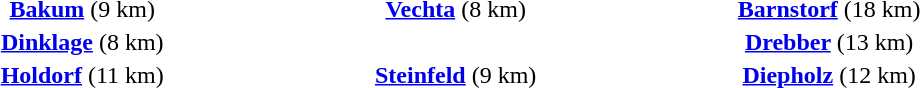<table width="60%" border="0">
<tr ---- align="center">
<td width ="10%"><strong> <a href='#'>Bakum</a> </strong> (9 km)</td>
<td width ="20%"><strong> <a href='#'>Vechta</a> </strong> (8 km)</td>
<td width ="10%"><strong> <a href='#'>Barnstorf</a> </strong> (18 km)</td>
<td width ="10%"></td>
</tr>
<tr ---- align="center">
<td width ="33%"><strong> <a href='#'>Dinklage</a> </strong> (8 km)</td>
<td width ="33%"></td>
<td width ="33%"><strong> <a href='#'>Drebber</a> </strong> (13 km)</td>
</tr>
<tr ---- align="center">
<td width ="33%"><strong> <a href='#'>Holdorf</a> </strong> (11 km)</td>
<td width ="33%"><strong> <a href='#'>Steinfeld</a> </strong> (9 km)</td>
<td width ="33%"><strong> <a href='#'>Diepholz</a> </strong> (12 km)</td>
</tr>
</table>
